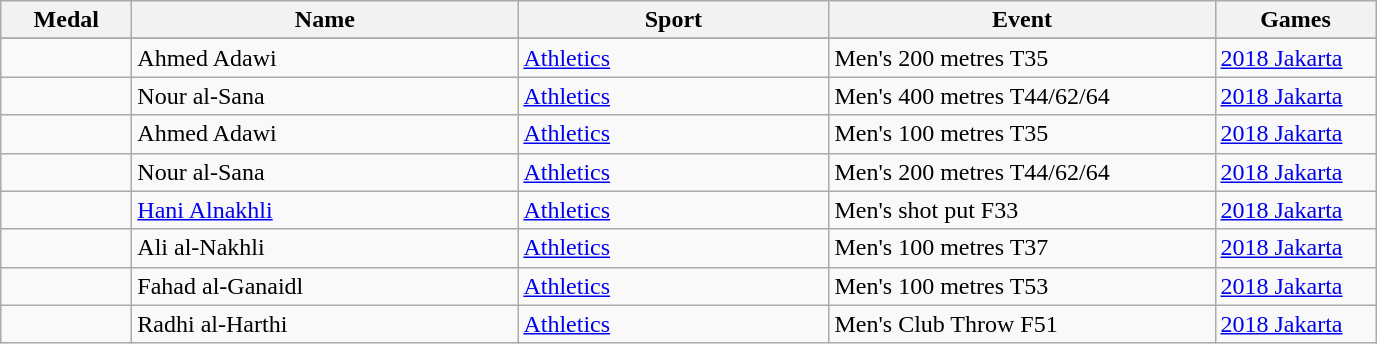<table class="wikitable sortable" style="font-size:100%">
<tr>
<th width="80">Medal</th>
<th width="250">Name</th>
<th width="200">Sport</th>
<th width="250">Event</th>
<th width="100">Games</th>
</tr>
<tr>
</tr>
<tr>
<td></td>
<td>Ahmed Adawi</td>
<td><a href='#'>Athletics</a></td>
<td>Men's 200 metres T35</td>
<td><a href='#'>2018 Jakarta</a></td>
</tr>
<tr>
<td></td>
<td>Nour al-Sana</td>
<td><a href='#'>Athletics</a></td>
<td>Men's 400 metres T44/62/64</td>
<td><a href='#'>2018 Jakarta</a></td>
</tr>
<tr>
<td></td>
<td>Ahmed Adawi</td>
<td><a href='#'>Athletics</a></td>
<td>Men's 100 metres T35</td>
<td><a href='#'>2018 Jakarta</a></td>
</tr>
<tr>
<td></td>
<td>Nour al-Sana</td>
<td><a href='#'>Athletics</a></td>
<td>Men's 200 metres T44/62/64</td>
<td><a href='#'>2018 Jakarta</a></td>
</tr>
<tr>
<td></td>
<td><a href='#'>Hani Alnakhli</a></td>
<td><a href='#'>Athletics</a></td>
<td>Men's shot put F33</td>
<td><a href='#'>2018 Jakarta</a></td>
</tr>
<tr>
<td></td>
<td>Ali al-Nakhli</td>
<td><a href='#'>Athletics</a></td>
<td>Men's 100 metres T37</td>
<td><a href='#'>2018 Jakarta</a></td>
</tr>
<tr>
<td></td>
<td>Fahad al-Ganaidl</td>
<td><a href='#'>Athletics</a></td>
<td>Men's 100 metres T53</td>
<td><a href='#'>2018 Jakarta</a></td>
</tr>
<tr>
<td></td>
<td>Radhi al-Harthi</td>
<td><a href='#'>Athletics</a></td>
<td>Men's Club Throw F51</td>
<td><a href='#'>2018 Jakarta</a></td>
</tr>
</table>
